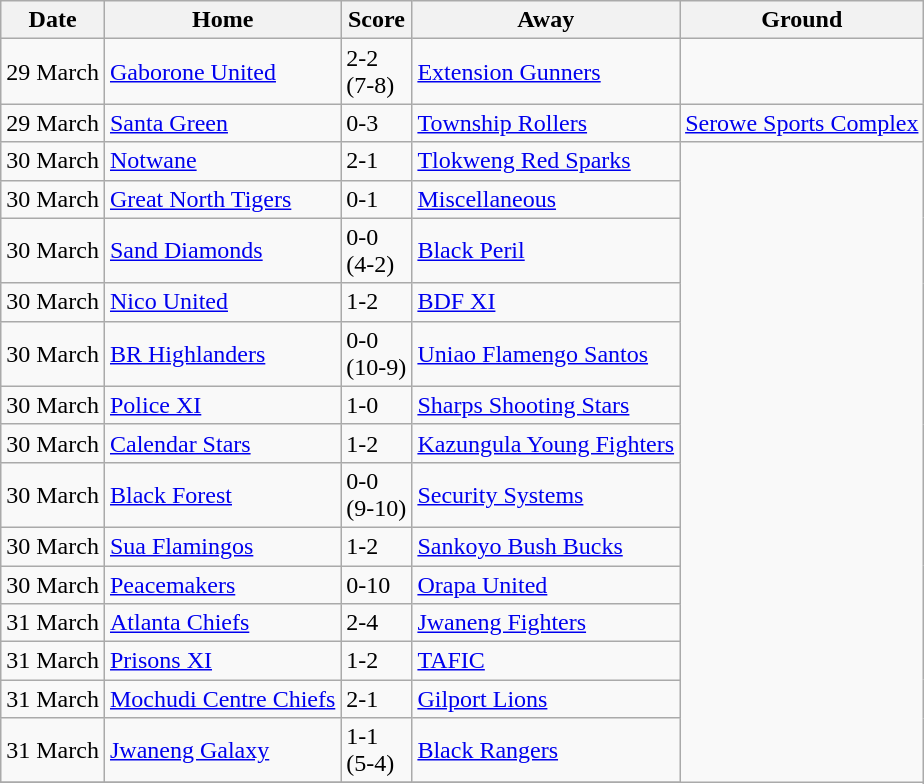<table class="wikitable sortable">
<tr>
<th>Date</th>
<th>Home</th>
<th>Score</th>
<th>Away</th>
<th>Ground</th>
</tr>
<tr>
<td>29 March</td>
<td><a href='#'>Gaborone United</a></td>
<td>2-2<br>(7-8)</td>
<td><a href='#'>Extension Gunners</a></td>
</tr>
<tr>
<td>29 March</td>
<td><a href='#'>Santa Green</a></td>
<td>0-3</td>
<td><a href='#'>Township Rollers</a></td>
<td><a href='#'>Serowe Sports Complex</a></td>
</tr>
<tr>
<td>30 March</td>
<td><a href='#'>Notwane</a></td>
<td>2-1</td>
<td><a href='#'>Tlokweng Red Sparks</a></td>
</tr>
<tr>
<td>30 March</td>
<td><a href='#'>Great North Tigers</a></td>
<td>0-1</td>
<td><a href='#'>Miscellaneous</a></td>
</tr>
<tr>
<td>30 March</td>
<td><a href='#'>Sand Diamonds</a></td>
<td>0-0<br>(4-2)</td>
<td><a href='#'>Black Peril</a></td>
</tr>
<tr>
<td>30 March</td>
<td><a href='#'>Nico United</a></td>
<td>1-2</td>
<td><a href='#'>BDF XI</a></td>
</tr>
<tr>
<td>30 March</td>
<td><a href='#'>BR Highlanders</a></td>
<td>0-0<br>(10-9)</td>
<td><a href='#'>Uniao Flamengo Santos</a></td>
</tr>
<tr>
<td>30 March</td>
<td><a href='#'>Police XI</a></td>
<td>1-0</td>
<td><a href='#'>Sharps Shooting Stars</a></td>
</tr>
<tr>
<td>30 March</td>
<td><a href='#'>Calendar Stars</a></td>
<td>1-2</td>
<td><a href='#'>Kazungula Young Fighters</a></td>
</tr>
<tr>
<td>30 March</td>
<td><a href='#'>Black Forest</a></td>
<td>0-0<br>(9-10)</td>
<td><a href='#'>Security Systems</a></td>
</tr>
<tr>
<td>30 March</td>
<td><a href='#'>Sua Flamingos</a></td>
<td>1-2</td>
<td><a href='#'>Sankoyo Bush Bucks</a></td>
</tr>
<tr>
<td>30 March</td>
<td><a href='#'>Peacemakers</a></td>
<td>0-10</td>
<td><a href='#'>Orapa United</a></td>
</tr>
<tr>
<td>31 March</td>
<td><a href='#'>Atlanta Chiefs</a></td>
<td>2-4</td>
<td><a href='#'>Jwaneng Fighters</a></td>
</tr>
<tr>
<td>31 March</td>
<td><a href='#'>Prisons XI</a></td>
<td>1-2</td>
<td><a href='#'>TAFIC</a></td>
</tr>
<tr>
<td>31 March</td>
<td><a href='#'>Mochudi Centre Chiefs</a></td>
<td>2-1</td>
<td><a href='#'>Gilport Lions</a></td>
</tr>
<tr>
<td>31 March</td>
<td><a href='#'>Jwaneng Galaxy</a></td>
<td>1-1<br>(5-4)</td>
<td><a href='#'>Black Rangers</a></td>
</tr>
<tr>
</tr>
</table>
